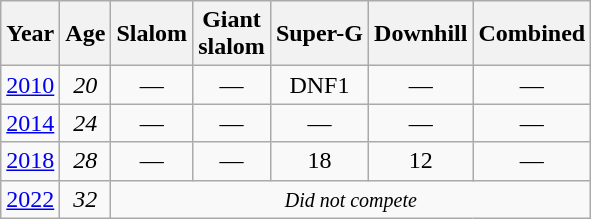<table class=wikitable style="text-align:center">
<tr>
<th>Year</th>
<th>Age</th>
<th>Slalom</th>
<th>Giant<br>slalom</th>
<th>Super-G</th>
<th>Downhill</th>
<th>Combined</th>
</tr>
<tr>
<td><a href='#'>2010</a></td>
<td><em>20</em></td>
<td>—</td>
<td>—</td>
<td>DNF1</td>
<td>—</td>
<td>—</td>
</tr>
<tr>
<td><a href='#'>2014</a></td>
<td><em>24</em></td>
<td>—</td>
<td>—</td>
<td>—</td>
<td>—</td>
<td>—</td>
</tr>
<tr>
<td><a href='#'>2018</a></td>
<td><em>28</em></td>
<td>—</td>
<td>—</td>
<td>18</td>
<td>12</td>
<td>—</td>
</tr>
<tr>
<td><a href='#'>2022</a></td>
<td><em>32</em></td>
<td colspan=5><em><small>Did not compete</small></em></td>
</tr>
</table>
